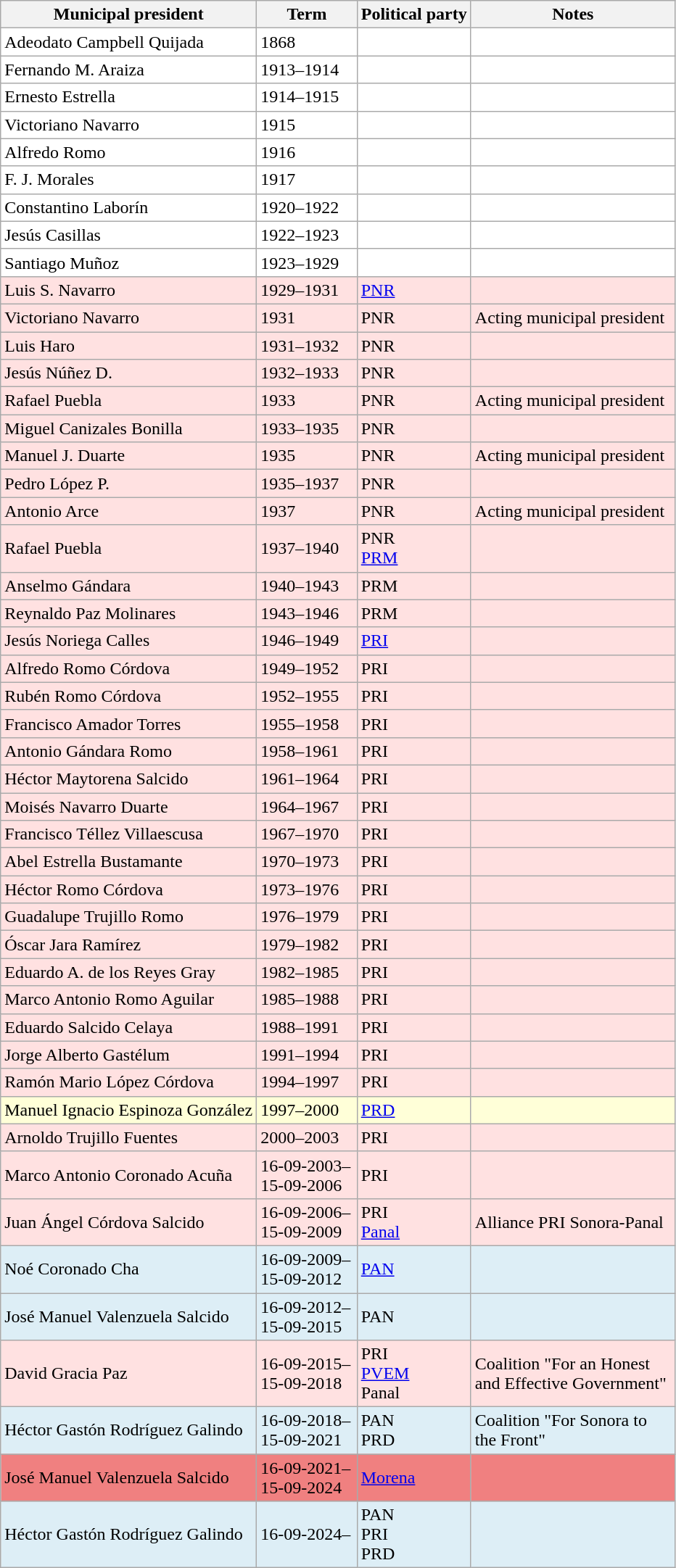<table class="wikitable">
<tr>
<th>Municipal president</th>
<th width=85px>Term</th>
<th>Political party</th>
<th width=180px>Notes</th>
</tr>
<tr style="background:#ffffff">
<td>Adeodato Campbell Quijada</td>
<td>1868</td>
<td></td>
<td></td>
</tr>
<tr style="background:#ffffff">
<td>Fernando M. Araiza</td>
<td>1913–1914</td>
<td></td>
<td></td>
</tr>
<tr style="background:#ffffff">
<td>Ernesto Estrella</td>
<td>1914–1915</td>
<td></td>
<td></td>
</tr>
<tr style="background:#ffffff">
<td>Victoriano Navarro</td>
<td>1915</td>
<td></td>
<td></td>
</tr>
<tr style="background:#ffffff">
<td>Alfredo Romo</td>
<td>1916</td>
<td></td>
<td></td>
</tr>
<tr style="background:#ffffff">
<td>F. J. Morales</td>
<td>1917</td>
<td></td>
<td></td>
</tr>
<tr style="background:#ffffff">
<td>Constantino Laborín</td>
<td>1920–1922</td>
<td></td>
<td></td>
</tr>
<tr style="background:#ffffff">
<td>Jesús Casillas</td>
<td>1922–1923</td>
<td></td>
<td></td>
</tr>
<tr style="background:#ffffff">
<td>Santiago Muñoz</td>
<td>1923–1929</td>
<td></td>
<td></td>
</tr>
<tr style="background:#ffe1e1">
<td>Luis S. Navarro</td>
<td>1929–1931</td>
<td><a href='#'>PNR</a> </td>
<td></td>
</tr>
<tr style="background:#ffe1e1">
<td>Victoriano Navarro</td>
<td>1931</td>
<td>PNR </td>
<td>Acting municipal president</td>
</tr>
<tr style="background:#ffe1e1">
<td>Luis Haro</td>
<td>1931–1932</td>
<td>PNR </td>
<td></td>
</tr>
<tr style="background:#ffe1e1">
<td>Jesús Núñez D.</td>
<td>1932–1933</td>
<td>PNR </td>
<td></td>
</tr>
<tr style="background:#ffe1e1">
<td>Rafael Puebla</td>
<td>1933</td>
<td>PNR </td>
<td>Acting municipal president</td>
</tr>
<tr style="background:#ffe1e1">
<td>Miguel Canizales Bonilla</td>
<td>1933–1935</td>
<td>PNR </td>
<td></td>
</tr>
<tr style="background:#ffe1e1">
<td>Manuel J. Duarte</td>
<td>1935</td>
<td>PNR </td>
<td>Acting municipal president</td>
</tr>
<tr style="background:#ffe1e1">
<td>Pedro López P.</td>
<td>1935–1937</td>
<td>PNR </td>
<td></td>
</tr>
<tr style="background:#ffe1e1">
<td>Antonio Arce</td>
<td>1937</td>
<td>PNR </td>
<td>Acting municipal president</td>
</tr>
<tr style="background:#ffe1e1">
<td>Rafael Puebla</td>
<td>1937–1940</td>
<td>PNR <br> <a href='#'>PRM</a> </td>
<td></td>
</tr>
<tr style="background:#ffe1e1">
<td>Anselmo Gándara</td>
<td>1940–1943</td>
<td>PRM </td>
<td></td>
</tr>
<tr style="background:#ffe1e1">
<td>Reynaldo Paz Molinares</td>
<td>1943–1946</td>
<td>PRM </td>
<td></td>
</tr>
<tr style="background:#ffe1e1">
<td>Jesús Noriega Calles</td>
<td>1946–1949</td>
<td><a href='#'>PRI</a> </td>
<td></td>
</tr>
<tr style="background:#ffe1e1">
<td>Alfredo Romo Córdova</td>
<td>1949–1952</td>
<td>PRI </td>
<td></td>
</tr>
<tr style="background:#ffe1e1">
<td>Rubén Romo Córdova</td>
<td>1952–1955</td>
<td>PRI </td>
<td></td>
</tr>
<tr style="background:#ffe1e1">
<td>Francisco Amador Torres</td>
<td>1955–1958</td>
<td>PRI </td>
<td></td>
</tr>
<tr style="background:#ffe1e1">
<td>Antonio Gándara Romo</td>
<td>1958–1961</td>
<td>PRI </td>
<td></td>
</tr>
<tr style="background:#ffe1e1">
<td>Héctor Maytorena Salcido</td>
<td>1961–1964</td>
<td>PRI </td>
<td></td>
</tr>
<tr style="background:#ffe1e1">
<td>Moisés Navarro Duarte</td>
<td>1964–1967</td>
<td>PRI </td>
<td></td>
</tr>
<tr style="background:#ffe1e1">
<td>Francisco Téllez Villaescusa</td>
<td>1967–1970</td>
<td>PRI </td>
<td></td>
</tr>
<tr style="background:#ffe1e1">
<td>Abel Estrella Bustamante</td>
<td>1970–1973</td>
<td>PRI </td>
<td></td>
</tr>
<tr style="background:#ffe1e1">
<td>Héctor Romo Córdova</td>
<td>1973–1976</td>
<td>PRI </td>
<td></td>
</tr>
<tr style="background:#ffe1e1">
<td>Guadalupe Trujillo Romo</td>
<td>1976–1979</td>
<td>PRI </td>
<td></td>
</tr>
<tr style="background:#ffe1e1">
<td>Óscar Jara  Ramírez</td>
<td>1979–1982</td>
<td>PRI </td>
<td></td>
</tr>
<tr style="background:#ffe1e1">
<td>Eduardo A. de los Reyes Gray</td>
<td>1982–1985</td>
<td>PRI </td>
<td></td>
</tr>
<tr style="background:#ffe1e1">
<td>Marco Antonio Romo Aguilar</td>
<td>1985–1988</td>
<td>PRI </td>
<td></td>
</tr>
<tr style="background:#ffe1e1">
<td>Eduardo Salcido Celaya</td>
<td>1988–1991</td>
<td>PRI </td>
<td></td>
</tr>
<tr style="background:#ffe1e1">
<td>Jorge Alberto Gastélum</td>
<td>1991–1994</td>
<td>PRI </td>
<td></td>
</tr>
<tr style="background:#ffe1e1">
<td>Ramón Mario López Córdova</td>
<td>1994–1997</td>
<td>PRI </td>
<td></td>
</tr>
<tr style="background:#ffffd8">
<td>Manuel Ignacio Espinoza González</td>
<td>1997–2000</td>
<td><a href='#'>PRD</a> </td>
<td></td>
</tr>
<tr style="background:#ffe1e1">
<td>Arnoldo Trujillo Fuentes</td>
<td>2000–2003</td>
<td>PRI </td>
<td></td>
</tr>
<tr style="background:#ffe1e1">
<td>Marco Antonio Coronado Acuña</td>
<td>16-09-2003–15-09-2006</td>
<td>PRI </td>
<td></td>
</tr>
<tr style="background:#ffe1e1">
<td>Juan Ángel Córdova Salcido</td>
<td>16-09-2006–15-09-2009</td>
<td>PRI <br> <a href='#'>Panal</a> </td>
<td>Alliance PRI Sonora-Panal</td>
</tr>
<tr style="background:#ddeef6">
<td>Noé Coronado Cha</td>
<td>16-09-2009–15-09-2012</td>
<td><a href='#'>PAN</a> </td>
<td></td>
</tr>
<tr style="background:#ddeef6">
<td>José Manuel Valenzuela Salcido</td>
<td>16-09-2012–15-09-2015</td>
<td>PAN </td>
<td></td>
</tr>
<tr style="background:#ffe1e1">
<td>David Gracia Paz</td>
<td>16-09-2015–15-09-2018</td>
<td>PRI <br> <a href='#'>PVEM</a> <br> Panal <br></td>
<td>Coalition "For an Honest and Effective Government"</td>
</tr>
<tr style="background:#ddeef6">
<td>Héctor Gastón Rodríguez Galindo</td>
<td>16-09-2018–15-09-2021</td>
<td>PAN <br> PRD </td>
<td>Coalition "For Sonora to the Front"</td>
</tr>
<tr style="background:#f08080">
<td>José Manuel Valenzuela Salcido</td>
<td>16-09-2021–15-09-2024</td>
<td><a href='#'>Morena</a> </td>
<td></td>
</tr>
<tr style="background:#ddeef6">
<td>Héctor Gastón Rodríguez Galindo</td>
<td>16-09-2024–</td>
<td>PAN <br> PRI <br> PRD </td>
<td></td>
</tr>
</table>
